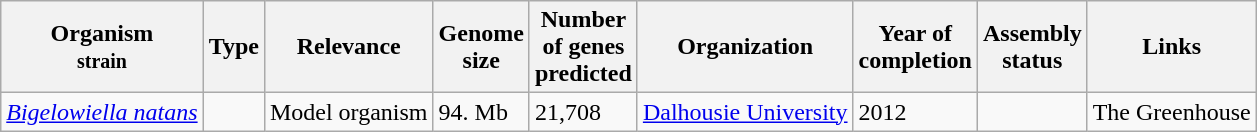<table class="wikitable sortable mw-collapsible">
<tr>
<th>Organism<br><small>strain</small></th>
<th>Type</th>
<th>Relevance</th>
<th>Genome<br>size</th>
<th>Number<br>of genes<br>predicted</th>
<th>Organization</th>
<th>Year of<br>completion</th>
<th>Assembly<br>status</th>
<th>Links</th>
</tr>
<tr>
<td><em><a href='#'>Bigelowiella natans</a></em></td>
<td></td>
<td>Model organism</td>
<td>94. Mb</td>
<td>21,708</td>
<td><a href='#'>Dalhousie University</a></td>
<td>2012</td>
<td></td>
<td>The Greenhouse</td>
</tr>
</table>
